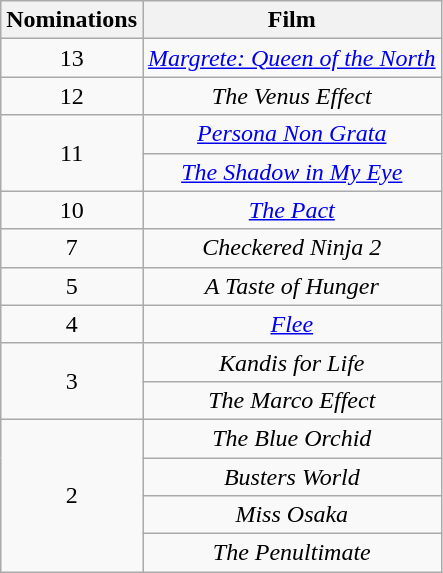<table class="wikitable plainrowheaders" rowspan=2 style="text-align: center;" border="2" background: #f6e39c;>
<tr>
<th scope="col" style="width:55px;">Nominations</th>
<th scope="col" style="text-align:center;">Film</th>
</tr>
<tr>
<td>13</td>
<td><em><a href='#'>Margrete: Queen of the North</a></em></td>
</tr>
<tr>
<td>12</td>
<td><em>The Venus Effect</em></td>
</tr>
<tr>
<td rowspan="2">11</td>
<td><em><a href='#'>Persona Non Grata</a></em></td>
</tr>
<tr>
<td><em><a href='#'>The Shadow in My Eye</a></em></td>
</tr>
<tr>
<td>10</td>
<td><em><a href='#'>The Pact</a></em></td>
</tr>
<tr>
<td>7</td>
<td><em>Checkered Ninja 2</em></td>
</tr>
<tr>
<td>5</td>
<td><em>A Taste of Hunger</em></td>
</tr>
<tr>
<td>4</td>
<td><em><a href='#'>Flee</a></em></td>
</tr>
<tr>
<td rowspan="2">3</td>
<td><em>Kandis for Life</em></td>
</tr>
<tr>
<td><em>The Marco Effect</em></td>
</tr>
<tr>
<td rowspan="4">2</td>
<td><em>The Blue Orchid</em></td>
</tr>
<tr>
<td><em>Busters World</em></td>
</tr>
<tr>
<td><em>Miss Osaka</em></td>
</tr>
<tr>
<td><em>The Penultimate</em></td>
</tr>
</table>
